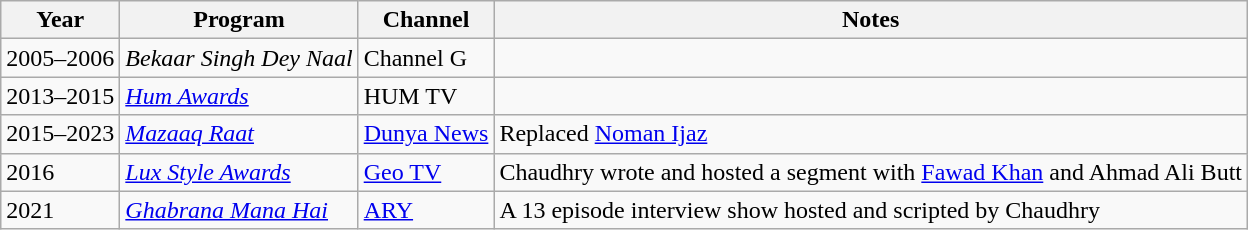<table class="wikitable">
<tr>
<th>Year</th>
<th>Program</th>
<th>Channel</th>
<th>Notes</th>
</tr>
<tr>
<td>2005–2006</td>
<td><em>Bekaar Singh Dey Naal</em></td>
<td>Channel G</td>
<td></td>
</tr>
<tr>
<td>2013–2015</td>
<td><em><a href='#'>Hum Awards</a></em></td>
<td>HUM TV</td>
<td></td>
</tr>
<tr>
<td>2015–2023</td>
<td><em><a href='#'>Mazaaq Raat</a></em></td>
<td><a href='#'>Dunya News</a></td>
<td>Replaced <a href='#'>Noman Ijaz</a></td>
</tr>
<tr>
<td>2016</td>
<td><em><a href='#'>Lux Style Awards</a></em></td>
<td><a href='#'>Geo TV</a></td>
<td>Chaudhry wrote and hosted a segment with <a href='#'>Fawad Khan</a> and Ahmad Ali Butt</td>
</tr>
<tr>
<td>2021</td>
<td><em><a href='#'>Ghabrana Mana Hai</a></em></td>
<td><a href='#'>ARY</a></td>
<td>A 13 episode interview show hosted and scripted by Chaudhry</td>
</tr>
</table>
